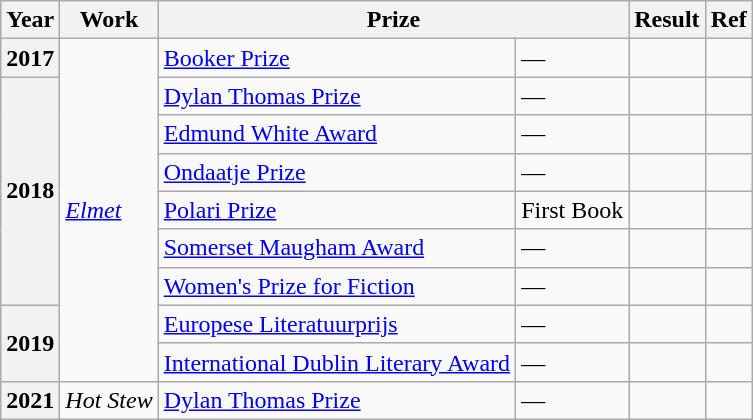<table class="wikitable sortable">
<tr>
<th>Year</th>
<th>Work</th>
<th colspan="2">Prize</th>
<th>Result</th>
<th>Ref</th>
</tr>
<tr>
<th>2017</th>
<td rowspan="9"><em><a href='#'>Elmet</a></em></td>
<td><a href='#'>Booker Prize</a></td>
<td>—</td>
<td></td>
<td></td>
</tr>
<tr>
<th rowspan="6">2018</th>
<td><a href='#'>Dylan Thomas Prize</a></td>
<td>—</td>
<td></td>
<td></td>
</tr>
<tr>
<td><a href='#'>Edmund White Award</a></td>
<td>—</td>
<td></td>
<td></td>
</tr>
<tr>
<td><a href='#'>Ondaatje Prize</a></td>
<td>—</td>
<td></td>
<td></td>
</tr>
<tr>
<td><a href='#'>Polari Prize</a></td>
<td>First Book</td>
<td></td>
<td></td>
</tr>
<tr>
<td><a href='#'>Somerset Maugham Award</a></td>
<td>—</td>
<td></td>
<td></td>
</tr>
<tr>
<td><a href='#'>Women's Prize for Fiction</a></td>
<td>—</td>
<td></td>
<td></td>
</tr>
<tr>
<th rowspan="2">2019</th>
<td><a href='#'>Europese Literatuurprijs</a></td>
<td>—</td>
<td></td>
<td></td>
</tr>
<tr>
<td><a href='#'>International Dublin Literary Award</a></td>
<td>—</td>
<td></td>
<td></td>
</tr>
<tr>
<th>2021</th>
<td><em>Hot Stew</em></td>
<td><a href='#'>Dylan Thomas Prize</a></td>
<td>—</td>
<td></td>
<td></td>
</tr>
</table>
